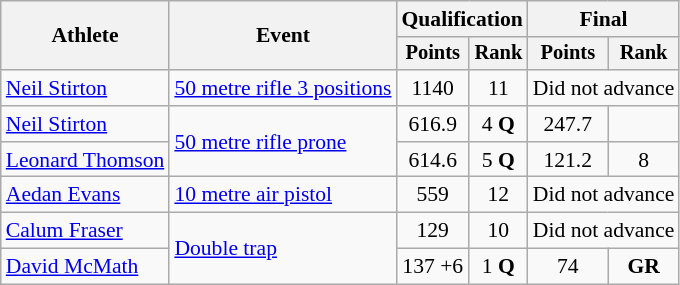<table class="wikitable" style="font-size:90%">
<tr>
<th rowspan=2>Athlete</th>
<th rowspan=2>Event</th>
<th colspan=2>Qualification</th>
<th colspan=2>Final</th>
</tr>
<tr style="font-size:95%">
<th>Points</th>
<th>Rank</th>
<th>Points</th>
<th>Rank</th>
</tr>
<tr align=center>
<td align=left><a href='#'>Neil Stirton</a></td>
<td align=left><a href='#'>50 metre rifle 3 positions</a></td>
<td>1140</td>
<td>11</td>
<td colspan=2>Did not advance</td>
</tr>
<tr align=center>
<td align=left><a href='#'>Neil Stirton</a></td>
<td style="text-align:left;" rowspan="2"><a href='#'>50 metre rifle prone</a></td>
<td>616.9</td>
<td>4 <strong>Q</strong></td>
<td>247.7</td>
<td></td>
</tr>
<tr align=center>
<td align=left><a href='#'>Leonard Thomson</a></td>
<td>614.6</td>
<td>5 <strong>Q</strong></td>
<td>121.2</td>
<td>8</td>
</tr>
<tr align=center>
<td align=left><a href='#'>Aedan Evans</a></td>
<td align=left><a href='#'>10 metre air pistol</a></td>
<td>559</td>
<td>12</td>
<td colspan=2>Did not advance</td>
</tr>
<tr align=center>
<td align=left><a href='#'>Calum Fraser</a></td>
<td style="text-align:left;" rowspan="2"><a href='#'>Double trap</a></td>
<td>129</td>
<td>10</td>
<td colspan=2>Did not advance</td>
</tr>
<tr align=center>
<td align=left><a href='#'>David McMath</a></td>
<td>137 +6</td>
<td>1 <strong>Q</strong></td>
<td>74</td>
<td> <strong>GR</strong></td>
</tr>
</table>
